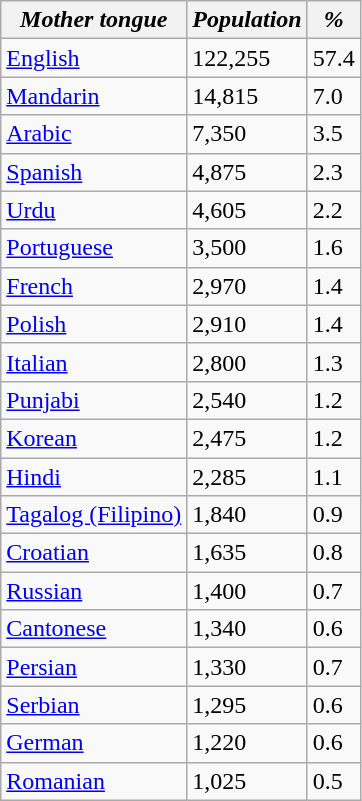<table class="wikitable">
<tr>
<th><em>Mother tongue</em></th>
<th><em>Population</em></th>
<th><em>%</em></th>
</tr>
<tr>
<td><a href='#'>English</a></td>
<td>122,255</td>
<td>57.4</td>
</tr>
<tr>
<td><a href='#'>Mandarin</a></td>
<td>14,815</td>
<td>7.0</td>
</tr>
<tr>
<td><a href='#'>Arabic</a></td>
<td>7,350</td>
<td>3.5</td>
</tr>
<tr>
<td><a href='#'>Spanish</a></td>
<td>4,875</td>
<td>2.3</td>
</tr>
<tr>
<td><a href='#'>Urdu</a></td>
<td>4,605</td>
<td>2.2</td>
</tr>
<tr>
<td><a href='#'>Portuguese</a></td>
<td>3,500</td>
<td>1.6</td>
</tr>
<tr>
<td><a href='#'>French</a></td>
<td>2,970</td>
<td>1.4</td>
</tr>
<tr>
<td><a href='#'>Polish</a></td>
<td>2,910</td>
<td>1.4</td>
</tr>
<tr>
<td><a href='#'>Italian</a></td>
<td>2,800</td>
<td>1.3</td>
</tr>
<tr>
<td><a href='#'>Punjabi</a></td>
<td>2,540</td>
<td>1.2</td>
</tr>
<tr>
<td><a href='#'>Korean</a></td>
<td>2,475</td>
<td>1.2</td>
</tr>
<tr>
<td><a href='#'>Hindi</a></td>
<td>2,285</td>
<td>1.1</td>
</tr>
<tr>
<td><a href='#'>Tagalog (Filipino)</a></td>
<td>1,840</td>
<td>0.9</td>
</tr>
<tr>
<td><a href='#'>Croatian</a></td>
<td>1,635</td>
<td>0.8</td>
</tr>
<tr>
<td><a href='#'>Russian</a></td>
<td>1,400</td>
<td>0.7</td>
</tr>
<tr>
<td><a href='#'>Cantonese</a></td>
<td>1,340</td>
<td>0.6</td>
</tr>
<tr>
<td><a href='#'>Persian</a></td>
<td>1,330</td>
<td>0.7</td>
</tr>
<tr>
<td><a href='#'>Serbian</a></td>
<td>1,295</td>
<td>0.6</td>
</tr>
<tr>
<td><a href='#'>German</a></td>
<td>1,220</td>
<td>0.6</td>
</tr>
<tr>
<td><a href='#'>Romanian</a></td>
<td>1,025</td>
<td>0.5</td>
</tr>
</table>
